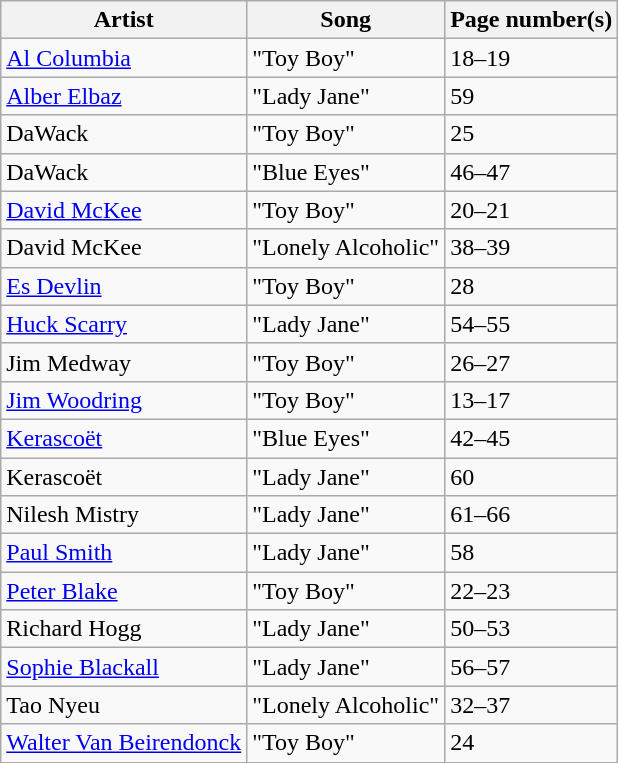<table class="wikitable sortable">
<tr>
<th>Artist</th>
<th class="unsortable">Song</th>
<th>Page number(s)</th>
</tr>
<tr>
<td><a href='#'>Al Columbia</a></td>
<td>"Toy Boy"</td>
<td>18–19</td>
</tr>
<tr>
<td><a href='#'>Alber Elbaz</a></td>
<td>"Lady Jane"</td>
<td>59</td>
</tr>
<tr>
<td>DaWack</td>
<td>"Toy Boy"</td>
<td>25</td>
</tr>
<tr>
<td>DaWack</td>
<td>"Blue Eyes"</td>
<td>46–47</td>
</tr>
<tr>
<td><a href='#'>David McKee</a></td>
<td>"Toy Boy"</td>
<td>20–21</td>
</tr>
<tr>
<td>David McKee</td>
<td>"Lonely Alcoholic"</td>
<td>38–39</td>
</tr>
<tr>
<td><a href='#'>Es Devlin</a></td>
<td>"Toy Boy"</td>
<td>28</td>
</tr>
<tr>
<td><a href='#'>Huck Scarry</a></td>
<td>"Lady Jane"</td>
<td>54–55</td>
</tr>
<tr>
<td>Jim Medway</td>
<td>"Toy Boy"</td>
<td>26–27</td>
</tr>
<tr>
<td><a href='#'>Jim Woodring</a></td>
<td>"Toy Boy"</td>
<td>13–17</td>
</tr>
<tr>
<td><a href='#'>Kerascoët</a></td>
<td>"Blue Eyes"</td>
<td>42–45</td>
</tr>
<tr>
<td>Kerascoët</td>
<td>"Lady Jane"</td>
<td>60</td>
</tr>
<tr>
<td>Nilesh Mistry</td>
<td>"Lady Jane"</td>
<td>61–66</td>
</tr>
<tr>
<td><a href='#'>Paul Smith</a></td>
<td>"Lady Jane"</td>
<td>58</td>
</tr>
<tr>
<td><a href='#'>Peter Blake</a></td>
<td>"Toy Boy"</td>
<td>22–23</td>
</tr>
<tr>
<td>Richard Hogg</td>
<td>"Lady Jane"</td>
<td>50–53</td>
</tr>
<tr>
<td><a href='#'>Sophie Blackall</a></td>
<td>"Lady Jane"</td>
<td>56–57</td>
</tr>
<tr>
<td>Tao Nyeu</td>
<td>"Lonely Alcoholic"</td>
<td>32–37</td>
</tr>
<tr>
<td><a href='#'>Walter Van Beirendonck</a></td>
<td>"Toy Boy"</td>
<td>24</td>
</tr>
</table>
